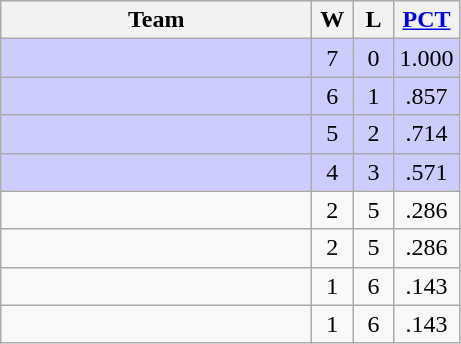<table class="wikitable" style="text-align:center;">
<tr>
<th width=200px>Team</th>
<th width=20px>W</th>
<th width=20px>L</th>
<th width=30px><a href='#'>PCT</a></th>
</tr>
<tr bgcolor=#ccccff>
<td align=left></td>
<td>7</td>
<td>0</td>
<td>1.000</td>
</tr>
<tr bgcolor=#ccccff>
<td align=left></td>
<td>6</td>
<td>1</td>
<td>.857</td>
</tr>
<tr bgcolor=#ccccff>
<td align=left></td>
<td>5</td>
<td>2</td>
<td>.714</td>
</tr>
<tr bgcolor=#ccccff>
<td align=left></td>
<td>4</td>
<td>3</td>
<td>.571</td>
</tr>
<tr>
<td align=left></td>
<td>2</td>
<td>5</td>
<td>.286</td>
</tr>
<tr>
<td align=left></td>
<td>2</td>
<td>5</td>
<td>.286</td>
</tr>
<tr>
<td align=left></td>
<td>1</td>
<td>6</td>
<td>.143</td>
</tr>
<tr>
<td align=left></td>
<td>1</td>
<td>6</td>
<td>.143</td>
</tr>
</table>
